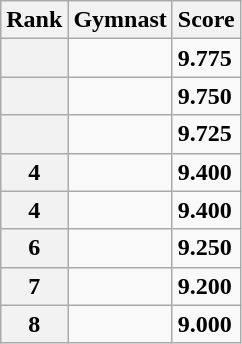<table class="wikitable sortable">
<tr>
<th scope="col">Rank</th>
<th scope="col">Gymnast</th>
<th scope="col">Score</th>
</tr>
<tr>
<th scope="row"></th>
<td></td>
<td><strong>9.775</strong></td>
</tr>
<tr>
<th scope="row"></th>
<td></td>
<td><strong>9.750</strong></td>
</tr>
<tr>
<th scope="row"></th>
<td></td>
<td><strong>9.725</strong></td>
</tr>
<tr>
<th scope="row">4</th>
<td></td>
<td><strong>9.400</strong></td>
</tr>
<tr>
<th scope="row">4</th>
<td></td>
<td><strong>9.400</strong></td>
</tr>
<tr>
<th scope="row">6</th>
<td></td>
<td><strong>9.250</strong></td>
</tr>
<tr>
<th scope="row">7</th>
<td></td>
<td><strong>9.200</strong></td>
</tr>
<tr>
<th scope="row">8</th>
<td></td>
<td><strong>9.000</strong></td>
</tr>
</table>
